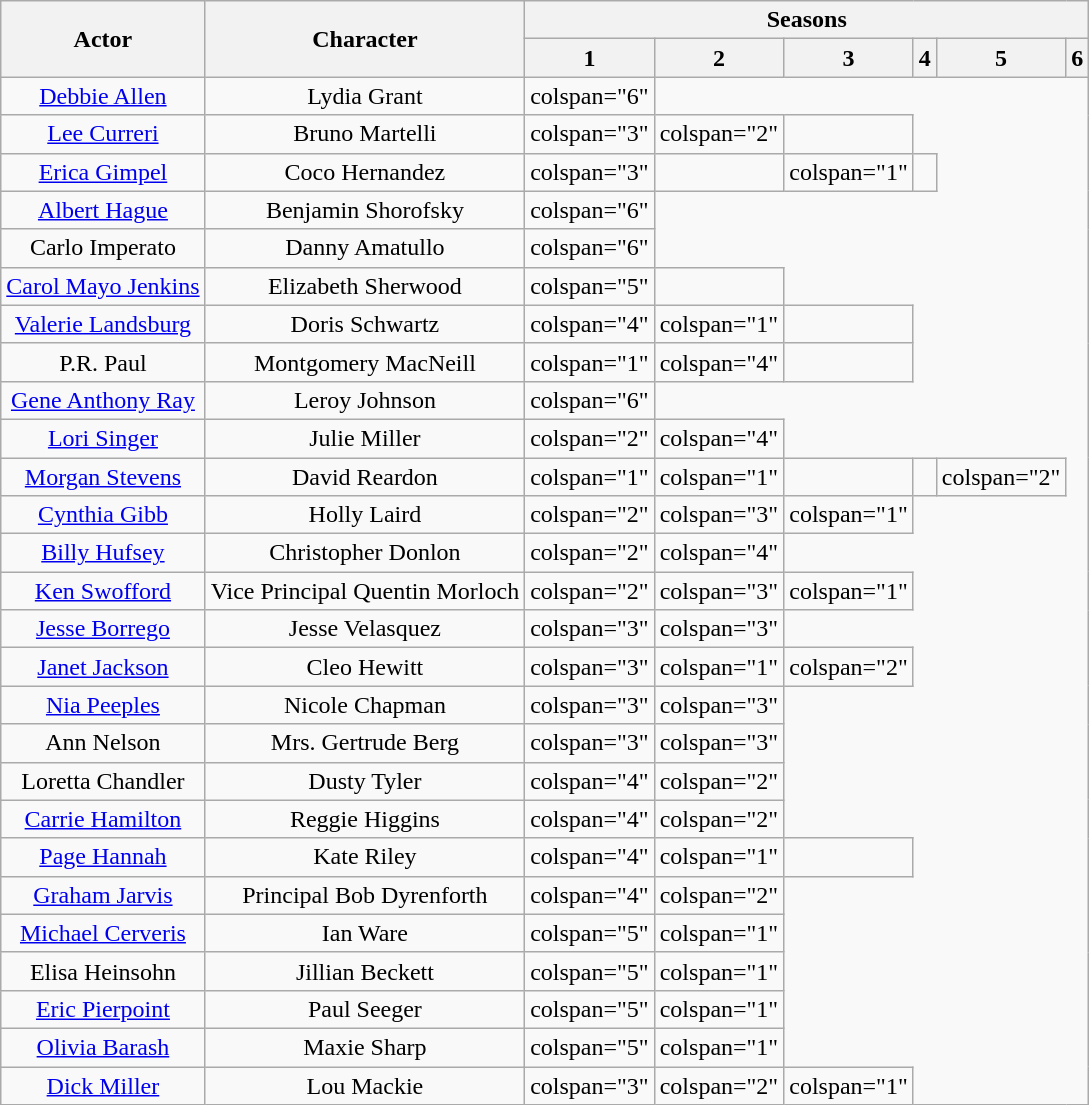<table class="wikitable sortable" style="text-align:center;">
<tr>
<th rowspan="2">Actor</th>
<th rowspan="2">Character</th>
<th colspan="6">Seasons</th>
</tr>
<tr>
<th>1</th>
<th>2</th>
<th>3</th>
<th>4</th>
<th>5</th>
<th>6</th>
</tr>
<tr>
<td><a href='#'>Debbie Allen</a></td>
<td>Lydia Grant</td>
<td>colspan="6" </td>
</tr>
<tr>
<td><a href='#'>Lee Curreri</a></td>
<td>Bruno Martelli</td>
<td>colspan="3" </td>
<td>colspan="2" </td>
<td></td>
</tr>
<tr>
<td><a href='#'>Erica Gimpel</a></td>
<td>Coco Hernandez</td>
<td>colspan="3" </td>
<td></td>
<td>colspan="1" </td>
<td></td>
</tr>
<tr>
<td><a href='#'>Albert Hague</a></td>
<td>Benjamin Shorofsky</td>
<td>colspan="6" </td>
</tr>
<tr>
<td>Carlo Imperato</td>
<td>Danny Amatullo</td>
<td>colspan="6" </td>
</tr>
<tr>
<td><a href='#'>Carol Mayo Jenkins</a></td>
<td>Elizabeth Sherwood</td>
<td>colspan="5" </td>
<td></td>
</tr>
<tr>
<td><a href='#'>Valerie Landsburg</a></td>
<td>Doris Schwartz</td>
<td>colspan="4" </td>
<td>colspan="1" </td>
<td></td>
</tr>
<tr>
<td>P.R. Paul</td>
<td>Montgomery MacNeill</td>
<td>colspan="1" </td>
<td>colspan="4" </td>
<td></td>
</tr>
<tr>
<td><a href='#'>Gene Anthony Ray</a></td>
<td>Leroy Johnson</td>
<td>colspan="6" </td>
</tr>
<tr>
<td><a href='#'>Lori Singer</a></td>
<td>Julie Miller</td>
<td>colspan="2" </td>
<td>colspan="4" </td>
</tr>
<tr>
<td><a href='#'>Morgan Stevens</a></td>
<td>David Reardon</td>
<td>colspan="1" </td>
<td>colspan="1" </td>
<td></td>
<td></td>
<td>colspan="2" </td>
</tr>
<tr>
<td><a href='#'>Cynthia Gibb</a></td>
<td>Holly Laird</td>
<td>colspan="2" </td>
<td>colspan="3" </td>
<td>colspan="1" </td>
</tr>
<tr>
<td><a href='#'>Billy Hufsey</a></td>
<td>Christopher Donlon</td>
<td>colspan="2" </td>
<td>colspan="4" </td>
</tr>
<tr>
<td><a href='#'>Ken Swofford</a></td>
<td>Vice Principal Quentin Morloch</td>
<td>colspan="2" </td>
<td>colspan="3" </td>
<td>colspan="1" </td>
</tr>
<tr>
<td><a href='#'>Jesse Borrego</a></td>
<td>Jesse Velasquez</td>
<td>colspan="3" </td>
<td>colspan="3" </td>
</tr>
<tr>
<td><a href='#'>Janet Jackson</a></td>
<td>Cleo Hewitt</td>
<td>colspan="3" </td>
<td>colspan="1" </td>
<td>colspan="2" </td>
</tr>
<tr>
<td><a href='#'>Nia Peeples</a></td>
<td>Nicole Chapman</td>
<td>colspan="3" </td>
<td>colspan="3" </td>
</tr>
<tr>
<td>Ann Nelson</td>
<td>Mrs. Gertrude Berg</td>
<td>colspan="3" </td>
<td>colspan="3" </td>
</tr>
<tr>
<td>Loretta Chandler</td>
<td>Dusty Tyler</td>
<td>colspan="4" </td>
<td>colspan="2" </td>
</tr>
<tr>
<td><a href='#'>Carrie Hamilton</a></td>
<td>Reggie Higgins</td>
<td>colspan="4" </td>
<td>colspan="2" </td>
</tr>
<tr>
<td><a href='#'>Page Hannah</a></td>
<td>Kate Riley</td>
<td>colspan="4" </td>
<td>colspan="1" </td>
<td></td>
</tr>
<tr>
<td><a href='#'>Graham Jarvis</a></td>
<td>Principal Bob Dyrenforth</td>
<td>colspan="4" </td>
<td>colspan="2" </td>
</tr>
<tr>
<td><a href='#'>Michael Cerveris</a></td>
<td>Ian Ware</td>
<td>colspan="5" </td>
<td>colspan="1" </td>
</tr>
<tr>
<td>Elisa Heinsohn</td>
<td>Jillian Beckett</td>
<td>colspan="5" </td>
<td>colspan="1" </td>
</tr>
<tr>
<td><a href='#'>Eric Pierpoint</a></td>
<td>Paul Seeger</td>
<td>colspan="5" </td>
<td>colspan="1" </td>
</tr>
<tr>
<td><a href='#'>Olivia Barash</a></td>
<td>Maxie Sharp</td>
<td>colspan="5" </td>
<td>colspan="1" </td>
</tr>
<tr>
<td><a href='#'>Dick Miller</a></td>
<td>Lou Mackie</td>
<td>colspan="3" </td>
<td>colspan="2" </td>
<td>colspan="1" </td>
</tr>
</table>
